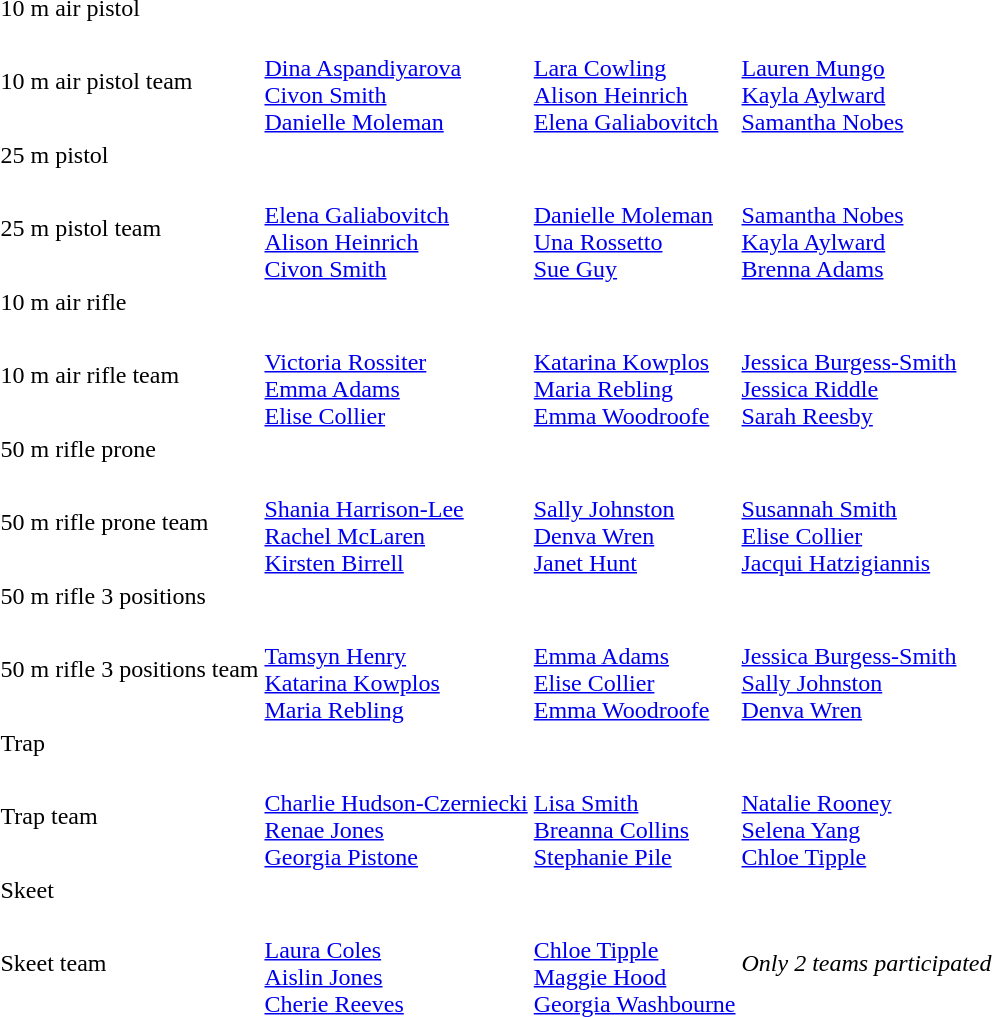<table>
<tr>
<td>10 m air pistol</td>
<td></td>
<td></td>
<td></td>
</tr>
<tr>
<td>10 m air pistol team</td>
<td><br><a href='#'>Dina Aspandiyarova</a><br><a href='#'>Civon Smith</a><br><a href='#'>Danielle Moleman</a></td>
<td><br><a href='#'>Lara Cowling</a><br><a href='#'>Alison Heinrich</a><br><a href='#'>Elena Galiabovitch</a></td>
<td><br><a href='#'>Lauren Mungo</a><br><a href='#'>Kayla Aylward</a><br><a href='#'>Samantha Nobes</a></td>
</tr>
<tr>
<td>25 m pistol</td>
<td></td>
<td></td>
<td></td>
</tr>
<tr>
<td>25 m pistol team</td>
<td><br><a href='#'>Elena Galiabovitch</a><br><a href='#'>Alison Heinrich</a><br><a href='#'>Civon Smith</a></td>
<td><br><a href='#'>Danielle Moleman</a><br><a href='#'>Una Rossetto</a><br><a href='#'>Sue Guy</a></td>
<td><br><a href='#'>Samantha Nobes</a><br><a href='#'>Kayla Aylward</a><br><a href='#'>Brenna Adams</a></td>
</tr>
<tr>
<td>10 m air rifle</td>
<td></td>
<td></td>
<td></td>
</tr>
<tr>
<td>10 m air rifle team</td>
<td><br><a href='#'>Victoria Rossiter</a><br><a href='#'>Emma Adams</a><br><a href='#'>Elise Collier</a></td>
<td><br><a href='#'>Katarina Kowplos</a><br><a href='#'>Maria Rebling</a><br><a href='#'>Emma Woodroofe</a></td>
<td><br><a href='#'>Jessica Burgess-Smith</a><br><a href='#'>Jessica Riddle</a><br><a href='#'>Sarah Reesby</a></td>
</tr>
<tr>
<td>50 m rifle prone</td>
<td></td>
<td></td>
<td></td>
</tr>
<tr>
<td>50 m rifle prone team</td>
<td><br><a href='#'>Shania Harrison-Lee</a><br><a href='#'>Rachel McLaren</a><br><a href='#'>Kirsten Birrell</a></td>
<td><br><a href='#'>Sally Johnston</a><br><a href='#'>Denva Wren</a><br><a href='#'>Janet Hunt</a></td>
<td><br><a href='#'>Susannah Smith</a><br><a href='#'>Elise Collier</a><br><a href='#'>Jacqui Hatzigiannis</a></td>
</tr>
<tr>
<td>50 m rifle 3 positions</td>
<td></td>
<td></td>
<td></td>
</tr>
<tr>
<td>50 m rifle 3 positions team</td>
<td><br><a href='#'>Tamsyn Henry</a><br><a href='#'>Katarina Kowplos</a><br><a href='#'>Maria Rebling</a></td>
<td><br><a href='#'>Emma Adams</a><br><a href='#'>Elise Collier</a><br><a href='#'>Emma Woodroofe</a></td>
<td><br><a href='#'>Jessica Burgess-Smith</a><br><a href='#'>Sally Johnston</a><br><a href='#'>Denva Wren</a></td>
</tr>
<tr>
<td>Trap</td>
<td></td>
<td></td>
<td></td>
</tr>
<tr>
<td>Trap team</td>
<td><br><a href='#'>Charlie Hudson-Czerniecki</a><br><a href='#'>Renae Jones</a><br><a href='#'>Georgia Pistone</a></td>
<td><br><a href='#'>Lisa Smith</a><br><a href='#'>Breanna Collins</a><br><a href='#'>Stephanie Pile</a></td>
<td><br><a href='#'>Natalie Rooney</a><br><a href='#'>Selena Yang</a><br><a href='#'>Chloe Tipple</a></td>
</tr>
<tr>
<td>Skeet</td>
<td></td>
<td></td>
<td></td>
</tr>
<tr>
<td>Skeet team</td>
<td><br><a href='#'>Laura Coles</a><br><a href='#'>Aislin Jones</a><br><a href='#'>Cherie Reeves</a></td>
<td><br><a href='#'>Chloe Tipple</a><br><a href='#'>Maggie Hood</a><br><a href='#'>Georgia Washbourne</a></td>
<td><em>Only 2 teams participated</em></td>
</tr>
</table>
